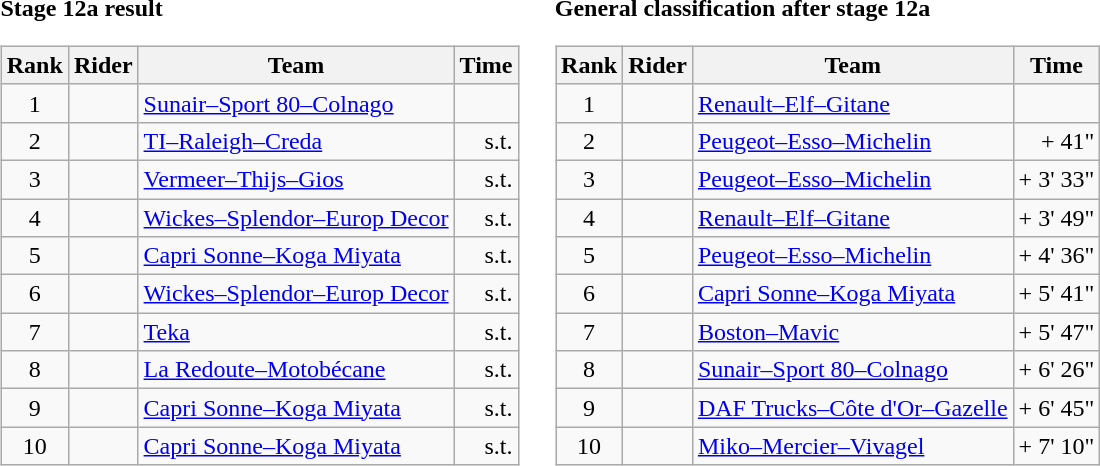<table>
<tr>
<td><strong>Stage 12a result</strong><br><table class="wikitable">
<tr>
<th scope="col">Rank</th>
<th scope="col">Rider</th>
<th scope="col">Team</th>
<th scope="col">Time</th>
</tr>
<tr>
<td style="text-align:center;">1</td>
<td></td>
<td><a href='#'>Sunair–Sport 80–Colnago</a></td>
<td style="text-align:right;"></td>
</tr>
<tr>
<td style="text-align:center;">2</td>
<td></td>
<td><a href='#'>TI–Raleigh–Creda</a></td>
<td style="text-align:right;">s.t.</td>
</tr>
<tr>
<td style="text-align:center;">3</td>
<td></td>
<td><a href='#'>Vermeer–Thijs–Gios</a></td>
<td style="text-align:right;">s.t.</td>
</tr>
<tr>
<td style="text-align:center;">4</td>
<td></td>
<td><a href='#'>Wickes–Splendor–Europ Decor</a></td>
<td style="text-align:right;">s.t.</td>
</tr>
<tr>
<td style="text-align:center;">5</td>
<td></td>
<td><a href='#'>Capri Sonne–Koga Miyata</a></td>
<td style="text-align:right;">s.t.</td>
</tr>
<tr>
<td style="text-align:center;">6</td>
<td></td>
<td><a href='#'>Wickes–Splendor–Europ Decor</a></td>
<td style="text-align:right;">s.t.</td>
</tr>
<tr>
<td style="text-align:center;">7</td>
<td></td>
<td><a href='#'>Teka</a></td>
<td style="text-align:right;">s.t.</td>
</tr>
<tr>
<td style="text-align:center;">8</td>
<td></td>
<td><a href='#'>La Redoute–Motobécane</a></td>
<td style="text-align:right;">s.t.</td>
</tr>
<tr>
<td style="text-align:center;">9</td>
<td></td>
<td><a href='#'>Capri Sonne–Koga Miyata</a></td>
<td style="text-align:right;">s.t.</td>
</tr>
<tr>
<td style="text-align:center;">10</td>
<td></td>
<td><a href='#'>Capri Sonne–Koga Miyata</a></td>
<td style="text-align:right;">s.t.</td>
</tr>
</table>
</td>
<td></td>
<td><strong>General classification after stage 12a</strong><br><table class="wikitable">
<tr>
<th scope="col">Rank</th>
<th scope="col">Rider</th>
<th scope="col">Team</th>
<th scope="col">Time</th>
</tr>
<tr>
<td style="text-align:center;">1</td>
<td> </td>
<td><a href='#'>Renault–Elf–Gitane</a></td>
<td style="text-align:right;"></td>
</tr>
<tr>
<td style="text-align:center;">2</td>
<td></td>
<td><a href='#'>Peugeot–Esso–Michelin</a></td>
<td style="text-align:right;">+ 41"</td>
</tr>
<tr>
<td style="text-align:center;">3</td>
<td></td>
<td><a href='#'>Peugeot–Esso–Michelin</a></td>
<td style="text-align:right;">+ 3' 33"</td>
</tr>
<tr>
<td style="text-align:center;">4</td>
<td></td>
<td><a href='#'>Renault–Elf–Gitane</a></td>
<td style="text-align:right;">+ 3' 49"</td>
</tr>
<tr>
<td style="text-align:center;">5</td>
<td></td>
<td><a href='#'>Peugeot–Esso–Michelin</a></td>
<td style="text-align:right;">+ 4' 36"</td>
</tr>
<tr>
<td style="text-align:center;">6</td>
<td></td>
<td><a href='#'>Capri Sonne–Koga Miyata</a></td>
<td style="text-align:right;">+ 5' 41"</td>
</tr>
<tr>
<td style="text-align:center;">7</td>
<td></td>
<td><a href='#'>Boston–Mavic</a></td>
<td style="text-align:right;">+ 5' 47"</td>
</tr>
<tr>
<td style="text-align:center;">8</td>
<td></td>
<td><a href='#'>Sunair–Sport 80–Colnago</a></td>
<td style="text-align:right;">+ 6' 26"</td>
</tr>
<tr>
<td style="text-align:center;">9</td>
<td></td>
<td><a href='#'>DAF Trucks–Côte d'Or–Gazelle</a></td>
<td style="text-align:right;">+ 6' 45"</td>
</tr>
<tr>
<td style="text-align:center;">10</td>
<td></td>
<td><a href='#'>Miko–Mercier–Vivagel</a></td>
<td style="text-align:right;">+ 7' 10"</td>
</tr>
</table>
</td>
</tr>
</table>
